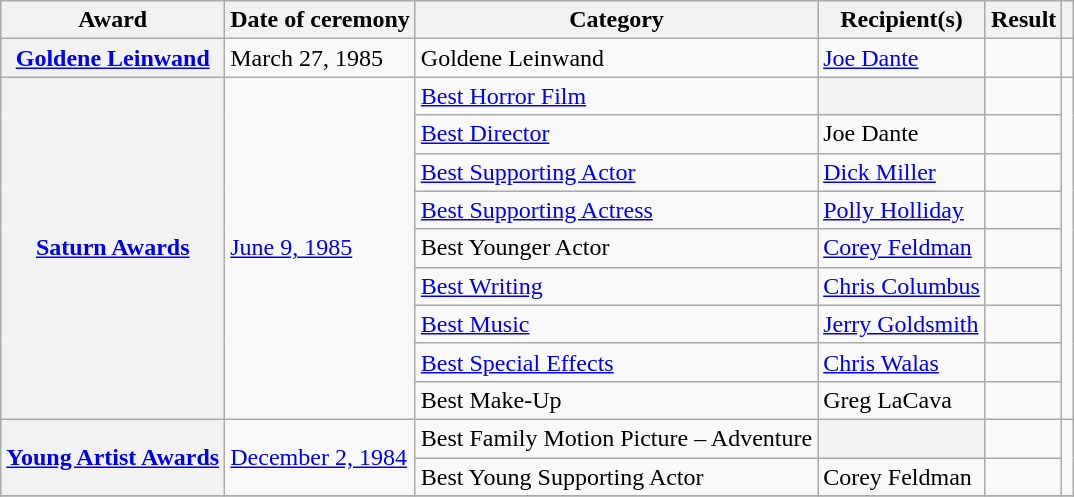<table class="wikitable plainrowheaders sortable">
<tr>
<th scope="col">Award</th>
<th scope="col">Date of ceremony</th>
<th scope="col">Category</th>
<th scope="col">Recipient(s)</th>
<th scope="col">Result</th>
<th scope="col" class="unsortable"></th>
</tr>
<tr>
<th scope="row"><a href='#'>Goldene Leinwand</a></th>
<td rowspan="1">March 27, 1985</td>
<td>Goldene Leinwand</td>
<td><a href='#'>Joe Dante</a></td>
<td></td>
<td rowspan="1"></td>
</tr>
<tr>
<th scope="row" rowspan=9><a href='#'>Saturn Awards</a></th>
<td rowspan="9"><a href='#'>June 9, 1985</a></td>
<td><a href='#'>Best Horror Film</a></td>
<th></th>
<td></td>
<td rowspan="9"></td>
</tr>
<tr>
<td><a href='#'>Best Director</a></td>
<td>Joe Dante</td>
<td></td>
</tr>
<tr>
<td><a href='#'>Best Supporting Actor</a></td>
<td><a href='#'>Dick Miller</a></td>
<td></td>
</tr>
<tr>
<td><a href='#'>Best Supporting Actress</a></td>
<td><a href='#'>Polly Holliday</a></td>
<td></td>
</tr>
<tr>
<td>Best Younger Actor</td>
<td><a href='#'>Corey Feldman</a></td>
<td></td>
</tr>
<tr>
<td><a href='#'>Best Writing</a></td>
<td><a href='#'>Chris Columbus</a></td>
<td></td>
</tr>
<tr>
<td><a href='#'>Best Music</a></td>
<td><a href='#'>Jerry Goldsmith</a></td>
<td></td>
</tr>
<tr>
<td><a href='#'>Best Special Effects</a></td>
<td><a href='#'>Chris Walas</a></td>
<td></td>
</tr>
<tr>
<td>Best Make-Up</td>
<td>Greg LaCava</td>
<td></td>
</tr>
<tr>
<th scope="row" rowspan=2><a href='#'>Young Artist Awards</a></th>
<td rowspan="2"><a href='#'>December 2, 1984</a></td>
<td>Best Family Motion Picture – Adventure</td>
<th></th>
<td></td>
<td rowspan="2"></td>
</tr>
<tr>
<td>Best Young Supporting Actor</td>
<td>Corey Feldman</td>
<td></td>
</tr>
<tr>
</tr>
</table>
